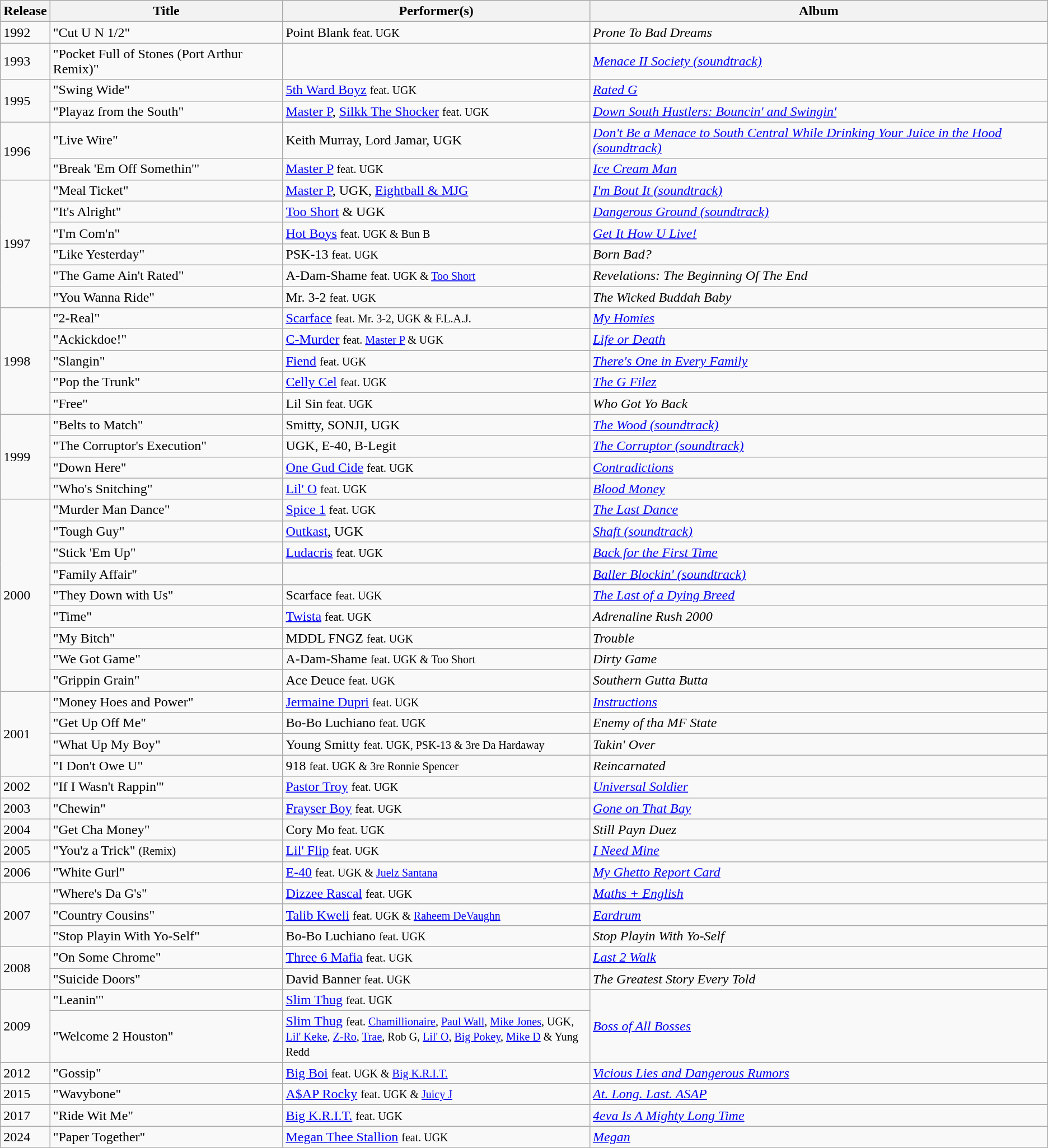<table class="wikitable">
<tr>
<th>Release</th>
<th>Title</th>
<th>Performer(s)</th>
<th>Album</th>
</tr>
<tr>
<td>1992</td>
<td>"Cut U N 1/2"</td>
<td>Point Blank <small>feat. UGK</small></td>
<td><em>Prone To Bad Dreams</em></td>
</tr>
<tr>
<td>1993</td>
<td>"Pocket Full of Stones (Port Arthur Remix)"</td>
<td></td>
<td><a href='#'><em>Menace II Society (soundtrack)</em></a></td>
</tr>
<tr>
<td rowspan="2">1995</td>
<td>"Swing Wide"</td>
<td><a href='#'>5th Ward Boyz</a> <small>feat. UGK</small></td>
<td><em><a href='#'>Rated G</a></em></td>
</tr>
<tr>
<td>"Playaz from the South"</td>
<td><a href='#'>Master P</a>, <a href='#'>Silkk The Shocker</a> <small>feat. UGK</small></td>
<td><em><a href='#'>Down South Hustlers: Bouncin' and Swingin'</a></em></td>
</tr>
<tr>
<td rowspan="2">1996</td>
<td>"Live Wire"</td>
<td>Keith Murray, Lord Jamar, UGK</td>
<td><a href='#'><em>Don't Be a Menace to South Central While Drinking Your Juice in the Hood (soundtrack)</em></a></td>
</tr>
<tr>
<td>"Break 'Em Off Somethin'"</td>
<td><a href='#'>Master P</a> <small>feat. UGK</small></td>
<td><em><a href='#'>Ice Cream Man</a></em></td>
</tr>
<tr>
<td rowspan="6">1997</td>
<td>"Meal Ticket"</td>
<td><a href='#'>Master P</a>, UGK, <a href='#'>Eightball & MJG</a></td>
<td><em><a href='#'>I'm Bout It (soundtrack)</a></em></td>
</tr>
<tr>
<td>"It's Alright"</td>
<td><a href='#'>Too Short</a> & UGK</td>
<td><em><a href='#'>Dangerous Ground (soundtrack)</a></em></td>
</tr>
<tr>
<td>"I'm Com'n"</td>
<td><a href='#'>Hot Boys</a> <small>feat. UGK & Bun B</small></td>
<td><a href='#'><em>Get It How U Live!</em></a></td>
</tr>
<tr>
<td>"Like Yesterday"</td>
<td>PSK-13 <small>feat. UGK</small></td>
<td><em>Born Bad?</em></td>
</tr>
<tr>
<td>"The Game Ain't Rated"</td>
<td>A-Dam-Shame <small>feat. UGK & <a href='#'>Too Short</a></small></td>
<td><em>Revelations: The Beginning Of The End</em></td>
</tr>
<tr>
<td>"You Wanna Ride"</td>
<td>Mr. 3-2 <small>feat. UGK</small></td>
<td><em>The Wicked Buddah Baby</em></td>
</tr>
<tr>
<td rowspan="5">1998</td>
<td>"2-Real"</td>
<td><a href='#'>Scarface</a> <small>feat. Mr. 3-2, UGK & F.L.A.J.</small></td>
<td><em><a href='#'>My Homies</a></em></td>
</tr>
<tr>
<td>"Ackickdoe!"</td>
<td><a href='#'>C-Murder</a> <small>feat. <a href='#'>Master P</a> & UGK</small></td>
<td><em><a href='#'>Life or Death</a></em></td>
</tr>
<tr>
<td>"Slangin"</td>
<td><a href='#'>Fiend</a> <small>feat. UGK</small></td>
<td><em><a href='#'>There's One in Every Family</a></em></td>
</tr>
<tr>
<td>"Pop the Trunk"</td>
<td><a href='#'>Celly Cel</a> <small>feat. UGK</small></td>
<td><em><a href='#'>The G Filez</a></em></td>
</tr>
<tr>
<td>"Free"</td>
<td>Lil Sin <small>feat. UGK</small></td>
<td><em>Who Got Yo Back</em></td>
</tr>
<tr>
<td rowspan="4">1999</td>
<td>"Belts to Match"</td>
<td>Smitty, SONJI, UGK</td>
<td><a href='#'><em>The Wood (soundtrack)</em></a></td>
</tr>
<tr>
<td>"The Corruptor's Execution"</td>
<td>UGK, E-40, B-Legit</td>
<td><a href='#'><em>The Corruptor (soundtrack)</em></a></td>
</tr>
<tr>
<td>"Down Here"</td>
<td><a href='#'>One Gud Cide</a> <small>feat. UGK</small></td>
<td><em><a href='#'>Contradictions</a></em></td>
</tr>
<tr>
<td>"Who's Snitching"</td>
<td><a href='#'>Lil' O</a> <small>feat. UGK</small></td>
<td><em><a href='#'>Blood Money</a></em></td>
</tr>
<tr>
<td rowspan="9">2000</td>
<td>"Murder Man Dance"</td>
<td><a href='#'>Spice 1</a> <small>feat. UGK</small></td>
<td><em><a href='#'>The Last Dance</a></em></td>
</tr>
<tr>
<td>"Tough Guy"</td>
<td><a href='#'>Outkast</a>, UGK</td>
<td><em><a href='#'>Shaft (soundtrack)</a></em></td>
</tr>
<tr>
<td>"Stick 'Em Up"</td>
<td><a href='#'>Ludacris</a> <small>feat. UGK</small></td>
<td><em><a href='#'>Back for the First Time</a></em></td>
</tr>
<tr>
<td>"Family Affair"</td>
<td></td>
<td><a href='#'><em>Baller Blockin' (soundtrack)</em></a></td>
</tr>
<tr>
<td>"They Down with Us"</td>
<td>Scarface <small>feat. UGK</small></td>
<td><a href='#'><em>The Last of a Dying Breed</em></a></td>
</tr>
<tr>
<td>"Time"</td>
<td><a href='#'>Twista</a> <small>feat. UGK</small></td>
<td><em>Adrenaline Rush 2000</em></td>
</tr>
<tr>
<td>"My Bitch"</td>
<td>MDDL FNGZ <small>feat. UGK</small></td>
<td><em>Trouble</em></td>
</tr>
<tr>
<td>"We Got Game"</td>
<td>A-Dam-Shame <small>feat. UGK & Too Short</small></td>
<td><em>Dirty Game</em></td>
</tr>
<tr>
<td>"Grippin Grain"</td>
<td>Ace Deuce <small>feat. UGK</small></td>
<td><em>Southern Gutta Butta</em></td>
</tr>
<tr>
<td rowspan="4">2001</td>
<td>"Money Hoes and Power"</td>
<td><a href='#'>Jermaine Dupri</a> <small>feat. UGK</small></td>
<td><a href='#'><em>Instructions</em></a></td>
</tr>
<tr>
<td>"Get Up Off Me"</td>
<td>Bo-Bo Luchiano <small>feat. UGK</small></td>
<td><em>Enemy of tha MF State</em></td>
</tr>
<tr>
<td>"What Up My Boy"</td>
<td>Young Smitty <small>feat. UGK, PSK-13 & 3re Da Hardaway</small></td>
<td><em>Takin' Over</em></td>
</tr>
<tr>
<td>"I Don't Owe U"</td>
<td>918 <small>feat. UGK & 3re Ronnie Spencer</small></td>
<td><em>Reincarnated</em></td>
</tr>
<tr>
<td>2002</td>
<td>"If I Wasn't Rappin'"</td>
<td><a href='#'>Pastor Troy</a> <small>feat. UGK</small></td>
<td><em><a href='#'>Universal Soldier</a></em></td>
</tr>
<tr>
<td>2003</td>
<td>"Chewin"</td>
<td><a href='#'>Frayser Boy</a> <small>feat. UGK</small></td>
<td><em><a href='#'>Gone on That Bay</a></em></td>
</tr>
<tr>
<td>2004</td>
<td>"Get Cha Money"</td>
<td>Cory Mo <small>feat. UGK</small></td>
<td><em>Still Payn Duez</em></td>
</tr>
<tr>
<td>2005</td>
<td>"You'z a Trick" <small>(Remix)</small></td>
<td><a href='#'>Lil' Flip</a> <small>feat. UGK</small></td>
<td><em><a href='#'>I Need Mine</a></em></td>
</tr>
<tr>
<td>2006</td>
<td>"White Gurl"</td>
<td><a href='#'>E-40</a> <small>feat. UGK & <a href='#'>Juelz Santana</a></small></td>
<td><em><a href='#'>My Ghetto Report Card</a></em></td>
</tr>
<tr>
<td rowspan="3">2007</td>
<td>"Where's Da G's"</td>
<td><a href='#'>Dizzee Rascal</a> <small>feat. UGK</small></td>
<td><em><a href='#'>Maths + English</a></em></td>
</tr>
<tr>
<td>"Country Cousins"</td>
<td><a href='#'>Talib Kweli</a> <small>feat. UGK & <a href='#'>Raheem DeVaughn</a></small></td>
<td><em><a href='#'>Eardrum</a></em></td>
</tr>
<tr>
<td>"Stop Playin With Yo-Self"</td>
<td>Bo-Bo Luchiano <small>feat. UGK</small></td>
<td><em>Stop Playin With Yo-Self</em></td>
</tr>
<tr>
<td rowspan="2">2008</td>
<td>"On Some Chrome"</td>
<td><a href='#'>Three 6 Mafia</a> <small>feat. UGK</small></td>
<td><em><a href='#'>Last 2 Walk</a></em></td>
</tr>
<tr>
<td>"Suicide Doors"</td>
<td>David Banner <small>feat. UGK</small></td>
<td><em>The Greatest Story Every Told</em></td>
</tr>
<tr>
<td rowspan="2">2009</td>
<td>"Leanin'"</td>
<td><a href='#'>Slim Thug</a> <small>feat. UGK</small></td>
<td rowspan="2"><em><a href='#'>Boss of All Bosses</a></em></td>
</tr>
<tr>
<td>"Welcome 2 Houston"</td>
<td><a href='#'>Slim Thug</a> <small>feat. <a href='#'>Chamillionaire</a>, <a href='#'>Paul Wall</a>, <a href='#'>Mike Jones</a>, UGK, <br><a href='#'>Lil' Keke</a>, <a href='#'>Z-Ro</a>, <a href='#'>Trae</a>, Rob G, <a href='#'>Lil' O</a>, <a href='#'>Big Pokey</a>, <a href='#'>Mike D</a> & Yung Redd</small></td>
</tr>
<tr>
<td>2012</td>
<td>"Gossip"</td>
<td><a href='#'>Big Boi</a> <small>feat. UGK & <a href='#'>Big K.R.I.T.</a></small></td>
<td><em><a href='#'>Vicious Lies and Dangerous Rumors</a></em></td>
</tr>
<tr>
<td>2015</td>
<td>"Wavybone"</td>
<td><a href='#'>A$AP Rocky</a> <small>feat. UGK & <a href='#'>Juicy J</a></small></td>
<td><em><a href='#'>At. Long. Last. ASAP</a></em></td>
</tr>
<tr>
<td>2017</td>
<td>"Ride Wit Me"</td>
<td><a href='#'>Big K.R.I.T.</a> <small>feat. UGK</small></td>
<td><em><a href='#'>4eva Is A Mighty Long Time</a></em></td>
</tr>
<tr>
<td>2024</td>
<td>"Paper Together"</td>
<td><a href='#'>Megan Thee Stallion</a> <small>feat. UGK</small></td>
<td><em><a href='#'>Megan</a></em></td>
</tr>
</table>
